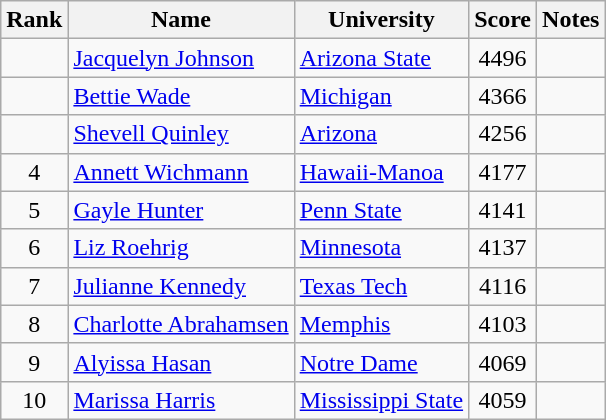<table class="wikitable sortable" style="text-align:center">
<tr>
<th>Rank</th>
<th>Name</th>
<th>University</th>
<th>Score</th>
<th>Notes</th>
</tr>
<tr>
<td></td>
<td align=left><a href='#'>Jacquelyn Johnson</a></td>
<td align=left><a href='#'>Arizona State</a></td>
<td>4496</td>
<td></td>
</tr>
<tr>
<td></td>
<td align=left><a href='#'>Bettie Wade</a></td>
<td align="left"><a href='#'>Michigan</a></td>
<td>4366</td>
<td></td>
</tr>
<tr>
<td></td>
<td align=left><a href='#'>Shevell Quinley</a></td>
<td align="left"><a href='#'>Arizona</a></td>
<td>4256</td>
<td></td>
</tr>
<tr>
<td>4</td>
<td align=left><a href='#'>Annett Wichmann</a></td>
<td align="left"><a href='#'>Hawaii-Manoa</a></td>
<td>4177</td>
<td></td>
</tr>
<tr>
<td>5</td>
<td align=left><a href='#'>Gayle Hunter</a></td>
<td align="left"><a href='#'>Penn State</a></td>
<td>4141</td>
<td></td>
</tr>
<tr>
<td>6</td>
<td align=left><a href='#'>Liz Roehrig</a></td>
<td align="left"><a href='#'>Minnesota</a></td>
<td>4137</td>
<td></td>
</tr>
<tr>
<td>7</td>
<td align=left><a href='#'>Julianne Kennedy</a></td>
<td align="left"><a href='#'>Texas Tech</a></td>
<td>4116</td>
<td></td>
</tr>
<tr>
<td>8</td>
<td align=left><a href='#'>Charlotte Abrahamsen</a></td>
<td align="left"><a href='#'>Memphis</a></td>
<td>4103</td>
<td></td>
</tr>
<tr>
<td>9</td>
<td align=left><a href='#'>Alyissa Hasan</a></td>
<td align="left"><a href='#'>Notre Dame</a></td>
<td>4069</td>
<td></td>
</tr>
<tr>
<td>10</td>
<td align=left><a href='#'>Marissa Harris</a></td>
<td align="left"><a href='#'>Mississippi State</a></td>
<td>4059</td>
<td></td>
</tr>
</table>
